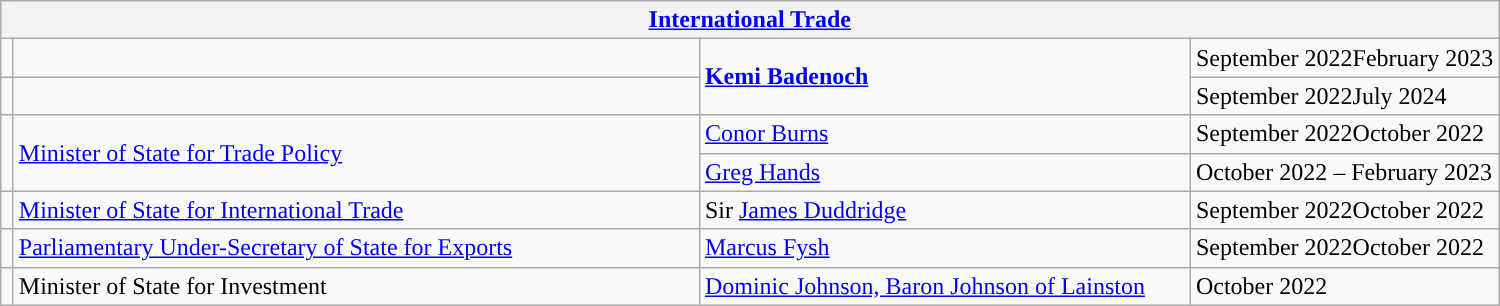<table class="wikitable">
<tr>
<th colspan="4"><a href='#'>International Trade</a></th>
</tr>
<tr>
<td rowspan=1 style="width: 1px; background: "></td>
<td rowspan=1 style="width: 450px;"></td>
<td rowspan =2 style="width: 320px;"><strong><a href='#'>Kemi Badenoch</a></strong></td>
<td>September 2022February 2023</td>
</tr>
<tr>
<td rowspan=1 style="width: 1px; background: "></td>
<td rowspan=1 style="width: 450px;"></td>
<td>September 2022July 2024</td>
</tr>
<tr>
<td rowspan=2 style="width: 1px; background: "></td>
<td rowspan=2 style="width: 450px;"><a href='#'>Minister of State for Trade Policy</a></td>
<td style="width: 320px;"><a href='#'>Conor Burns</a></td>
<td>September 2022October 2022</td>
</tr>
<tr>
<td style="width: 320px;"><a href='#'>Greg Hands</a></td>
<td>October 2022 – February 2023</td>
</tr>
<tr>
<td rowspan="1" style="width: 1px; background: "></td>
<td rowspan="1" style="width: 450px;"><a href='#'>Minister of State for International Trade</a></td>
<td rowspan="1" style="width: 320px;">Sir <a href='#'>James Duddridge</a></td>
<td>September 2022October 2022</td>
</tr>
<tr>
<td rowspan="1" style="width: 1px; background: "></td>
<td rowspan="1"><a href='#'>Parliamentary Under-Secretary of State for Exports</a></td>
<td><a href='#'>Marcus Fysh</a></td>
<td>September 2022October 2022</td>
</tr>
<tr>
<td rowspan="1" style="width: 1px; background: "></td>
<td rowspan="1">Minister of State for Investment</td>
<td><a href='#'>Dominic Johnson, Baron Johnson of Lainston</a> </td>
<td>October 2022</td>
</tr>
</table>
